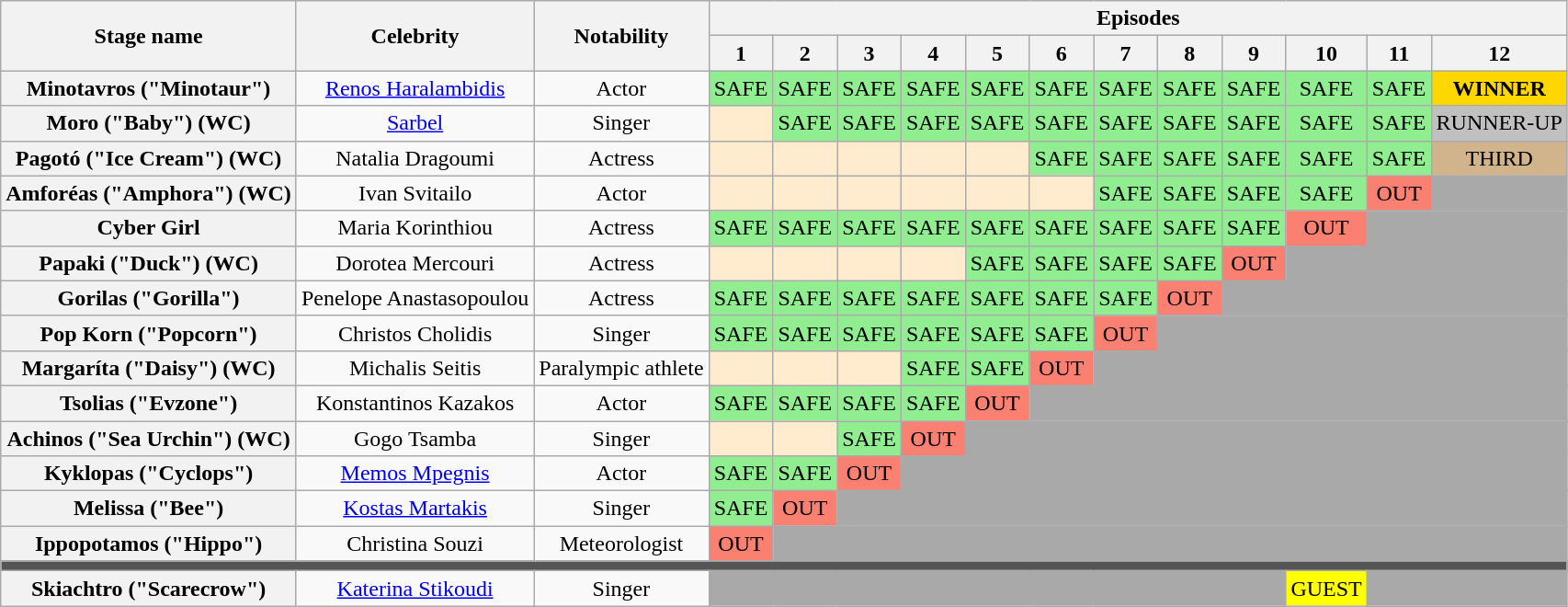<table class="wikitable" style="text-align:center; ">
<tr>
<th rowspan="2">Stage name</th>
<th rowspan="2">Celebrity</th>
<th rowspan="2">Notability</th>
<th colspan="12">Episodes</th>
</tr>
<tr>
<th>1</th>
<th>2</th>
<th>3</th>
<th>4</th>
<th>5</th>
<th>6</th>
<th>7</th>
<th>8</th>
<th>9</th>
<th>10</th>
<th>11</th>
<th>12</th>
</tr>
<tr>
<th>Minotavros ("Minotaur")</th>
<td><a href='#'>Renos Haralambidis</a></td>
<td>Actor</td>
<td bgcolor="lightgreen">SAFE</td>
<td bgcolor="lightgreen">SAFE</td>
<td bgcolor="lightgreen">SAFE</td>
<td bgcolor="lightgreen">SAFE</td>
<td bgcolor="lightgreen">SAFE</td>
<td bgcolor="lightgreen">SAFE</td>
<td bgcolor="lightgreen">SAFE</td>
<td bgcolor="lightgreen">SAFE</td>
<td bgcolor="lightgreen">SAFE</td>
<td bgcolor="lightgreen">SAFE</td>
<td bgcolor="lightgreen">SAFE</td>
<td bgcolor=gold><strong>WINNER</strong></td>
</tr>
<tr>
<th>Moro ("Baby") (WC)</th>
<td><a href='#'>Sarbel</a></td>
<td>Singer</td>
<td bgcolor="#FFEBCD"></td>
<td bgcolor="lightgreen">SAFE</td>
<td bgcolor="lightgreen">SAFE</td>
<td bgcolor="lightgreen">SAFE</td>
<td bgcolor="lightgreen">SAFE</td>
<td bgcolor="lightgreen">SAFE</td>
<td bgcolor="lightgreen">SAFE</td>
<td bgcolor="lightgreen">SAFE</td>
<td bgcolor="lightgreen">SAFE</td>
<td bgcolor="lightgreen">SAFE</td>
<td bgcolor="lightgreen">SAFE</td>
<td bgcolor=silver>RUNNER-UP</td>
</tr>
<tr>
<th>Pagotó ("Ice Cream") (WC)</th>
<td>Natalia Dragoumi</td>
<td>Actress</td>
<td bgcolor="#FFEBCD"></td>
<td bgcolor="#FFEBCD"></td>
<td bgcolor="#FFEBCD"></td>
<td bgcolor="#FFEBCD"></td>
<td bgcolor="#FFEBCD"></td>
<td bgcolor="lightgreen">SAFE</td>
<td bgcolor="lightgreen">SAFE</td>
<td bgcolor="lightgreen">SAFE</td>
<td bgcolor="lightgreen">SAFE</td>
<td bgcolor="lightgreen">SAFE</td>
<td bgcolor="lightgreen">SAFE</td>
<td bgcolor=tan>THIRD</td>
</tr>
<tr>
<th>Amforéas ("Amphora") (WC)</th>
<td>Ivan Svitailo</td>
<td>Actor</td>
<td bgcolor="#FFEBCD"></td>
<td bgcolor="#FFEBCD"></td>
<td bgcolor="#FFEBCD"></td>
<td bgcolor="#FFEBCD"></td>
<td bgcolor="#FFEBCD"></td>
<td bgcolor="#FFEBCD"></td>
<td bgcolor="lightgreen">SAFE</td>
<td bgcolor="lightgreen">SAFE</td>
<td bgcolor="lightgreen">SAFE</td>
<td bgcolor="lightgreen">SAFE</td>
<td bgcolor=salmon>OUT</td>
<td bgcolor="darkgrey"></td>
</tr>
<tr>
<th>Cyber Girl</th>
<td>Maria Korinthiou</td>
<td>Actress</td>
<td bgcolor=lightgreen>SAFE</td>
<td bgcolor=lightgreen>SAFE</td>
<td bgcolor=lightgreen>SAFE</td>
<td bgcolor=lightgreen>SAFE</td>
<td bgcolor=lightgreen>SAFE</td>
<td bgcolor=lightgreen>SAFE</td>
<td bgcolor=lightgreen>SAFE</td>
<td bgcolor=lightgreen>SAFE</td>
<td bgcolor=lightgreen>SAFE</td>
<td bgcolor=salmon>OUT</td>
<td colspan="2" bgcolor="darkgrey"></td>
</tr>
<tr>
<th>Papaki ("Duck") (WC)</th>
<td>Dorotea Mercouri</td>
<td>Actress</td>
<td bgcolor="#FFEBCD"></td>
<td bgcolor="#FFEBCD"></td>
<td bgcolor="#FFEBCD"></td>
<td bgcolor="#FFEBCD"></td>
<td bgcolor="lightgreen">SAFE</td>
<td bgcolor="lightgreen">SAFE</td>
<td bgcolor="lightgreen">SAFE</td>
<td bgcolor="lightgreen">SAFE</td>
<td bgcolor=salmon>OUT</td>
<td colspan="3" bgcolor="darkgrey"></td>
</tr>
<tr>
<th>Gorilas ("Gorilla")</th>
<td>Penelope Anastasopoulou</td>
<td>Actress</td>
<td bgcolor=lightgreen>SAFE</td>
<td bgcolor=lightgreen>SAFE</td>
<td bgcolor=lightgreen>SAFE</td>
<td bgcolor=lightgreen>SAFE</td>
<td bgcolor=lightgreen>SAFE</td>
<td bgcolor=lightgreen>SAFE</td>
<td bgcolor=lightgreen>SAFE</td>
<td bgcolor=salmon>OUT</td>
<td colspan="4" bgcolor="darkgrey"></td>
</tr>
<tr>
<th>Pop Korn ("Popcorn")</th>
<td>Christos Cholidis</td>
<td>Singer</td>
<td bgcolor=lightgreen>SAFE</td>
<td bgcolor=lightgreen>SAFE</td>
<td bgcolor=lightgreen>SAFE</td>
<td bgcolor=lightgreen>SAFE</td>
<td bgcolor=lightgreen>SAFE</td>
<td bgcolor=lightgreen>SAFE</td>
<td bgcolor=salmon>OUT</td>
<td colspan="5" bgcolor="darkgrey"></td>
</tr>
<tr>
<th>Margaríta ("Daisy") (WC)</th>
<td>Michalis Seitis</td>
<td>Paralympic athlete</td>
<td bgcolor=#FFEBCD></td>
<td bgcolor=#FFEBCD></td>
<td bgcolor=#FFEBCD></td>
<td bgcolor=lightgreen>SAFE</td>
<td bgcolor=lightgreen>SAFE</td>
<td bgcolor=salmon>OUT</td>
<td colspan="6" bgcolor="darkgrey"></td>
</tr>
<tr>
<th>Tsolias ("Evzone")</th>
<td>Konstantinos Kazakos</td>
<td>Actor</td>
<td bgcolor=lightgreen>SAFE</td>
<td bgcolor=lightgreen>SAFE</td>
<td bgcolor=lightgreen>SAFE</td>
<td bgcolor=lightgreen>SAFE</td>
<td bgcolor=salmon>OUT</td>
<td colspan="7" bgcolor="darkgrey"></td>
</tr>
<tr>
<th>Achinos ("Sea Urchin") (WC)</th>
<td>Gogo Tsamba</td>
<td>Singer</td>
<td bgcolor=#FFEBCD></td>
<td bgcolor=#FFEBCD></td>
<td bgcolor=lightgreen>SAFE</td>
<td bgcolor=salmon>OUT</td>
<td colspan="8" bgcolor="darkgrey"></td>
</tr>
<tr>
<th>Kyklopas ("Cyclops")</th>
<td><a href='#'>Memos Mpegnis</a></td>
<td>Actor</td>
<td bgcolor=lightgreen>SAFE</td>
<td bgcolor=lightgreen>SAFE</td>
<td bgcolor=salmon>OUT</td>
<td colspan="9" bgcolor="darkgrey"></td>
</tr>
<tr>
<th>Melissa ("Bee")</th>
<td><a href='#'>Kostas Martakis</a></td>
<td>Singer</td>
<td bgcolor=lightgreen>SAFE</td>
<td bgcolor=salmon>OUT</td>
<td colspan="10" bgcolor="darkgrey"></td>
</tr>
<tr>
<th>Ippopotamos ("Hippo")</th>
<td>Christina Souzi</td>
<td>Meteorologist</td>
<td bgcolor=salmon>OUT</td>
<td colspan="11" bgcolor="darkgrey"></td>
</tr>
<tr>
<td colspan=15 style="background:#555555;"></td>
</tr>
<tr>
<th>Skiachtro ("Scarecrow")</th>
<td><a href='#'>Katerina Stikoudi</a></td>
<td>Singer</td>
<td colspan="9" bgcolor="darkgrey"></td>
<td bgcolor="yellow">GUEST</td>
<td colspan="2" bgcolor=darkgray></td>
</tr>
</table>
